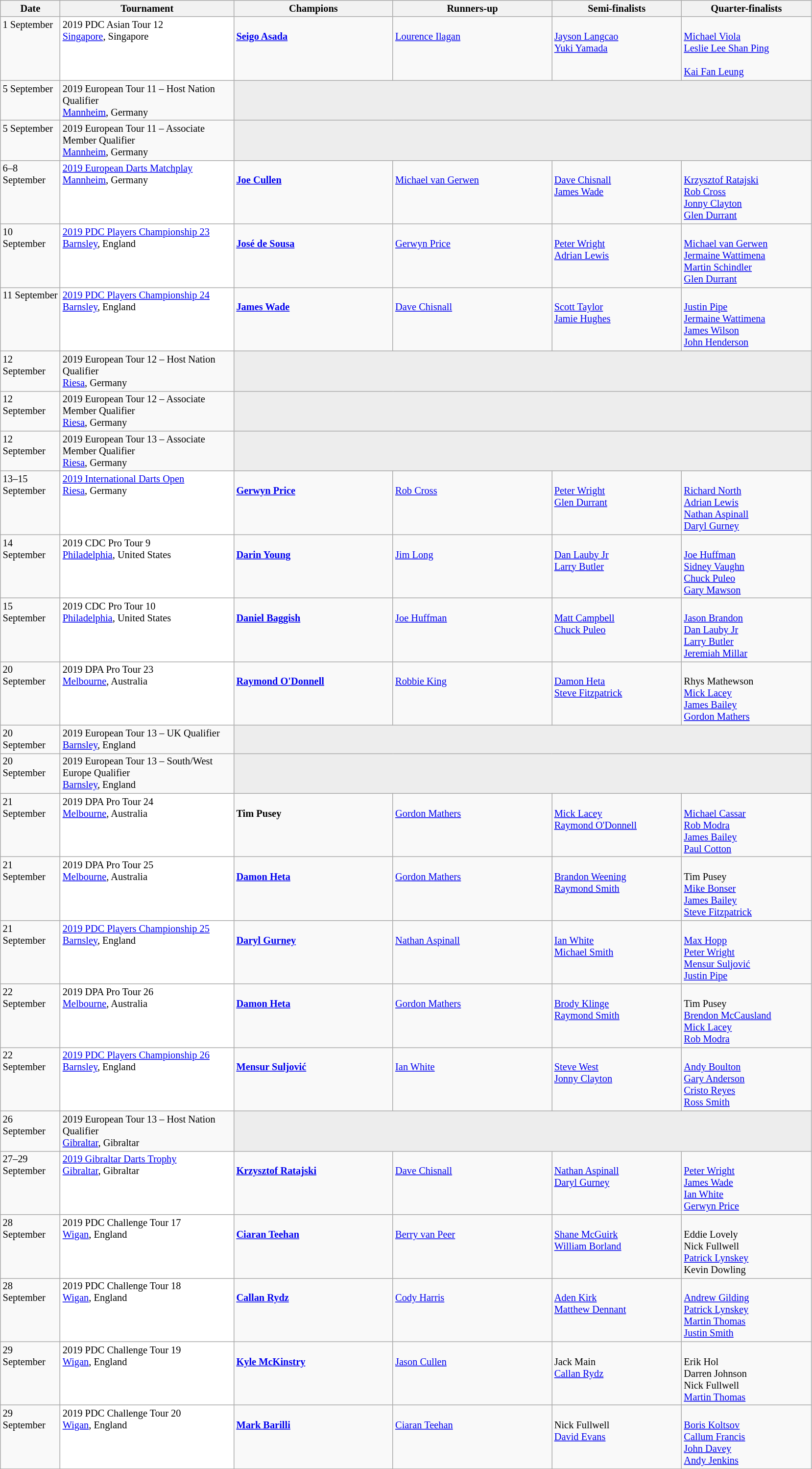<table class=wikitable style=font-size:85%>
<tr>
<th width=75>Date</th>
<th width=230>Tournament</th>
<th width=210>Champions</th>
<th width=210>Runners-up</th>
<th width=170>Semi-finalists</th>
<th width=170>Quarter-finalists</th>
</tr>
<tr valign="top">
<td>1 September</td>
<td bgcolor="#ffffff">2019 PDC Asian Tour 12<br><a href='#'>Singapore</a>, Singapore</td>
<td><br> <strong><a href='#'>Seigo Asada</a></strong></td>
<td><br> <a href='#'>Lourence Ilagan</a></td>
<td><br> <a href='#'>Jayson Langcao</a> <br>
 <a href='#'>Yuki Yamada</a></td>
<td><br> <a href='#'>Michael Viola</a> <br>
 <a href='#'>Leslie Lee Shan Ping</a> <br>
 <br>
 <a href='#'>Kai Fan Leung</a></td>
</tr>
<tr valign="top">
<td rowspan=1>5 September</td>
<td>2019 European Tour 11 – Host Nation Qualifier <br><a href='#'>Mannheim</a>, Germany</td>
<td colspan=4 bgcolor="#ededed"></td>
</tr>
<tr valign="top">
<td rowspan=1>5 September</td>
<td>2019 European Tour 11 – Associate Member Qualifier <br><a href='#'>Mannheim</a>, Germany</td>
<td colspan=4 bgcolor="#ededed"></td>
</tr>
<tr valign="top">
<td>6–8 September</td>
<td bgcolor="#ffffff"><a href='#'>2019 European Darts Matchplay</a><br><a href='#'>Mannheim</a>, Germany</td>
<td><br> <strong><a href='#'>Joe Cullen</a></strong></td>
<td><br> <a href='#'>Michael van Gerwen</a></td>
<td><br> <a href='#'>Dave Chisnall</a> <br>
 <a href='#'>James Wade</a></td>
<td><br> <a href='#'>Krzysztof Ratajski</a> <br>
 <a href='#'>Rob Cross</a> <br>
 <a href='#'>Jonny Clayton</a> <br>
 <a href='#'>Glen Durrant</a></td>
</tr>
<tr valign="top">
<td>10 September</td>
<td bgcolor="#ffffff"><a href='#'>2019 PDC Players Championship 23</a><br><a href='#'>Barnsley</a>, England</td>
<td><br> <strong><a href='#'>José de Sousa</a></strong></td>
<td><br> <a href='#'>Gerwyn Price</a></td>
<td><br> <a href='#'>Peter Wright</a> <br>
 <a href='#'>Adrian Lewis</a></td>
<td><br> <a href='#'>Michael van Gerwen</a> <br>
 <a href='#'>Jermaine Wattimena</a> <br>
 <a href='#'>Martin Schindler</a> <br>
 <a href='#'>Glen Durrant</a></td>
</tr>
<tr valign="top">
<td>11 September</td>
<td bgcolor="#ffffff"><a href='#'>2019 PDC Players Championship 24</a><br><a href='#'>Barnsley</a>, England</td>
<td><br> <strong><a href='#'>James Wade</a></strong></td>
<td><br> <a href='#'>Dave Chisnall</a></td>
<td><br> <a href='#'>Scott Taylor</a> <br>
 <a href='#'>Jamie Hughes</a></td>
<td><br> <a href='#'>Justin Pipe</a> <br>
 <a href='#'>Jermaine Wattimena</a> <br>
 <a href='#'>James Wilson</a> <br>
 <a href='#'>John Henderson</a></td>
</tr>
<tr valign="top">
<td rowspan=1>12 September</td>
<td>2019 European Tour 12 – Host Nation Qualifier <br><a href='#'>Riesa</a>, Germany</td>
<td colspan=4 bgcolor="#ededed"></td>
</tr>
<tr valign="top">
<td rowspan=1>12 September</td>
<td>2019 European Tour 12 – Associate Member Qualifier <br><a href='#'>Riesa</a>, Germany</td>
<td colspan=4 bgcolor="#ededed"></td>
</tr>
<tr valign="top">
<td rowspan=1>12 September</td>
<td>2019 European Tour 13 – Associate Member Qualifier <br><a href='#'>Riesa</a>, Germany</td>
<td colspan=4 bgcolor="#ededed"></td>
</tr>
<tr valign="top">
<td>13–15 September</td>
<td bgcolor="#ffffff"><a href='#'>2019 International Darts Open</a><br><a href='#'>Riesa</a>, Germany</td>
<td><br> <strong><a href='#'>Gerwyn Price</a></strong></td>
<td><br> <a href='#'>Rob Cross</a></td>
<td><br> <a href='#'>Peter Wright</a> <br>
 <a href='#'>Glen Durrant</a></td>
<td><br> <a href='#'>Richard North</a> <br>
 <a href='#'>Adrian Lewis</a> <br>
 <a href='#'>Nathan Aspinall</a> <br>
 <a href='#'>Daryl Gurney</a></td>
</tr>
<tr valign="top">
<td>14 September</td>
<td bgcolor="#ffffff">2019 CDC Pro Tour 9<br><a href='#'>Philadelphia</a>, United States</td>
<td><br> <strong><a href='#'>Darin Young</a></strong></td>
<td><br> <a href='#'>Jim Long</a></td>
<td><br> <a href='#'>Dan Lauby Jr</a> <br>
 <a href='#'>Larry Butler</a></td>
<td><br> <a href='#'>Joe Huffman</a> <br>
 <a href='#'>Sidney Vaughn</a> <br>
 <a href='#'>Chuck Puleo</a> <br>
 <a href='#'>Gary Mawson</a></td>
</tr>
<tr valign="top">
<td>15 September</td>
<td bgcolor="#ffffff">2019 CDC Pro Tour 10<br><a href='#'>Philadelphia</a>, United States</td>
<td><br> <strong><a href='#'>Daniel Baggish</a></strong></td>
<td><br> <a href='#'>Joe Huffman</a></td>
<td><br> <a href='#'>Matt Campbell</a> <br>
 <a href='#'>Chuck Puleo</a></td>
<td><br> <a href='#'>Jason Brandon</a> <br>
 <a href='#'>Dan Lauby Jr</a> <br>
 <a href='#'>Larry Butler</a> <br>
 <a href='#'>Jeremiah Millar</a></td>
</tr>
<tr valign="top">
<td>20 September</td>
<td bgcolor="#ffffff">2019 DPA Pro Tour 23<br><a href='#'>Melbourne</a>, Australia</td>
<td><br> <strong><a href='#'>Raymond O'Donnell</a></strong></td>
<td><br> <a href='#'>Robbie King</a></td>
<td><br> <a href='#'>Damon Heta</a> <br>
 <a href='#'>Steve Fitzpatrick</a></td>
<td><br> Rhys Mathewson <br>
 <a href='#'>Mick Lacey</a> <br>
 <a href='#'>James Bailey</a> <br>
 <a href='#'>Gordon Mathers</a></td>
</tr>
<tr valign="top">
<td rowspan=1>20 September</td>
<td>2019 European Tour 13 – UK Qualifier <br><a href='#'>Barnsley</a>, England</td>
<td colspan=4 bgcolor="#ededed"></td>
</tr>
<tr valign="top">
<td rowspan=1>20 September</td>
<td>2019 European Tour 13 – South/West Europe Qualifier <br><a href='#'>Barnsley</a>, England</td>
<td colspan=4 bgcolor="#ededed"></td>
</tr>
<tr valign="top">
<td>21 September</td>
<td bgcolor="#ffffff">2019 DPA Pro Tour 24<br><a href='#'>Melbourne</a>, Australia</td>
<td><br> <strong>Tim Pusey</strong></td>
<td><br> <a href='#'>Gordon Mathers</a></td>
<td><br> <a href='#'>Mick Lacey</a> <br>
 <a href='#'>Raymond O'Donnell</a></td>
<td><br> <a href='#'>Michael Cassar</a> <br>
 <a href='#'>Rob Modra</a> <br>
 <a href='#'>James Bailey</a> <br>
 <a href='#'>Paul Cotton</a></td>
</tr>
<tr valign="top">
<td>21 September</td>
<td bgcolor="#ffffff">2019 DPA Pro Tour 25<br><a href='#'>Melbourne</a>, Australia</td>
<td><br> <strong><a href='#'>Damon Heta</a></strong></td>
<td><br> <a href='#'>Gordon Mathers</a></td>
<td><br> <a href='#'>Brandon Weening</a> <br>
 <a href='#'>Raymond Smith</a></td>
<td><br> Tim Pusey <br>
 <a href='#'>Mike Bonser</a> <br>
 <a href='#'>James Bailey</a> <br>
 <a href='#'>Steve Fitzpatrick</a></td>
</tr>
<tr valign="top">
<td>21 September</td>
<td bgcolor="#ffffff"><a href='#'>2019 PDC Players Championship 25</a><br><a href='#'>Barnsley</a>, England</td>
<td><br> <strong><a href='#'>Daryl Gurney</a></strong></td>
<td><br> <a href='#'>Nathan Aspinall</a></td>
<td><br> <a href='#'>Ian White</a> <br>
 <a href='#'>Michael Smith</a></td>
<td><br> <a href='#'>Max Hopp</a> <br>
 <a href='#'>Peter Wright</a> <br>
 <a href='#'>Mensur Suljović</a> <br>
 <a href='#'>Justin Pipe</a></td>
</tr>
<tr valign="top">
<td>22 September</td>
<td bgcolor="#ffffff">2019 DPA Pro Tour 26<br><a href='#'>Melbourne</a>, Australia</td>
<td><br> <strong><a href='#'>Damon Heta</a></strong></td>
<td><br> <a href='#'>Gordon Mathers</a></td>
<td><br> <a href='#'>Brody Klinge</a> <br>
 <a href='#'>Raymond Smith</a></td>
<td><br> Tim Pusey <br>
 <a href='#'>Brendon McCausland</a> <br>
 <a href='#'>Mick Lacey</a> <br>
 <a href='#'>Rob Modra</a></td>
</tr>
<tr valign="top">
<td>22 September</td>
<td bgcolor="#ffffff"><a href='#'>2019 PDC Players Championship 26</a><br><a href='#'>Barnsley</a>, England</td>
<td><br> <strong><a href='#'>Mensur Suljović</a></strong></td>
<td><br> <a href='#'>Ian White</a></td>
<td><br> <a href='#'>Steve West</a> <br>
 <a href='#'>Jonny Clayton</a></td>
<td><br> <a href='#'>Andy Boulton</a> <br>
 <a href='#'>Gary Anderson</a> <br>
 <a href='#'>Cristo Reyes</a> <br>
 <a href='#'>Ross Smith</a></td>
</tr>
<tr valign="top">
<td rowspan=1>26 September</td>
<td>2019 European Tour 13 – Host Nation Qualifier <br><a href='#'>Gibraltar</a>, Gibraltar</td>
<td colspan=4 bgcolor="#ededed"></td>
</tr>
<tr valign="top">
<td>27–29 September</td>
<td bgcolor="#ffffff"><a href='#'>2019 Gibraltar Darts Trophy</a><br><a href='#'>Gibraltar</a>, Gibraltar</td>
<td><br> <strong><a href='#'>Krzysztof Ratajski</a></strong></td>
<td><br> <a href='#'>Dave Chisnall</a></td>
<td><br> <a href='#'>Nathan Aspinall</a> <br>
 <a href='#'>Daryl Gurney</a></td>
<td><br> <a href='#'>Peter Wright</a> <br>
 <a href='#'>James Wade</a> <br>
 <a href='#'>Ian White</a> <br>
 <a href='#'>Gerwyn Price</a></td>
</tr>
<tr valign="top">
<td>28 September</td>
<td bgcolor="#ffffff">2019 PDC Challenge Tour 17<br><a href='#'>Wigan</a>, England</td>
<td><br> <strong><a href='#'>Ciaran Teehan</a></strong></td>
<td><br> <a href='#'>Berry van Peer</a></td>
<td><br> <a href='#'>Shane McGuirk</a> <br>
 <a href='#'>William Borland</a></td>
<td><br> Eddie Lovely <br>
 Nick Fullwell <br>
 <a href='#'>Patrick Lynskey</a> <br>
 Kevin Dowling</td>
</tr>
<tr valign="top">
<td>28 September</td>
<td bgcolor="#ffffff">2019 PDC Challenge Tour 18<br><a href='#'>Wigan</a>, England</td>
<td><br> <strong><a href='#'>Callan Rydz</a></strong></td>
<td><br> <a href='#'>Cody Harris</a></td>
<td><br> <a href='#'>Aden Kirk</a> <br>
 <a href='#'>Matthew Dennant</a></td>
<td><br> <a href='#'>Andrew Gilding</a> <br>
 <a href='#'>Patrick Lynskey</a> <br>
 <a href='#'>Martin Thomas</a> <br>
 <a href='#'>Justin Smith</a></td>
</tr>
<tr valign="top">
<td>29 September</td>
<td bgcolor="#ffffff">2019 PDC Challenge Tour 19<br><a href='#'>Wigan</a>, England</td>
<td><br> <strong><a href='#'>Kyle McKinstry</a></strong></td>
<td><br> <a href='#'>Jason Cullen</a></td>
<td><br> Jack Main <br>
 <a href='#'>Callan Rydz</a></td>
<td><br> Erik Hol <br>
 Darren Johnson <br>
 Nick Fullwell <br>
 <a href='#'>Martin Thomas</a></td>
</tr>
<tr valign="top">
<td>29 September</td>
<td bgcolor="#ffffff">2019 PDC Challenge Tour 20<br><a href='#'>Wigan</a>, England</td>
<td><br> <strong><a href='#'>Mark Barilli</a></strong></td>
<td><br> <a href='#'>Ciaran Teehan</a></td>
<td><br> Nick Fullwell <br>
 <a href='#'>David Evans</a></td>
<td><br> <a href='#'>Boris Koltsov</a> <br>
 <a href='#'>Callum Francis</a> <br>
 <a href='#'>John Davey</a> <br>
 <a href='#'>Andy Jenkins</a></td>
</tr>
</table>
